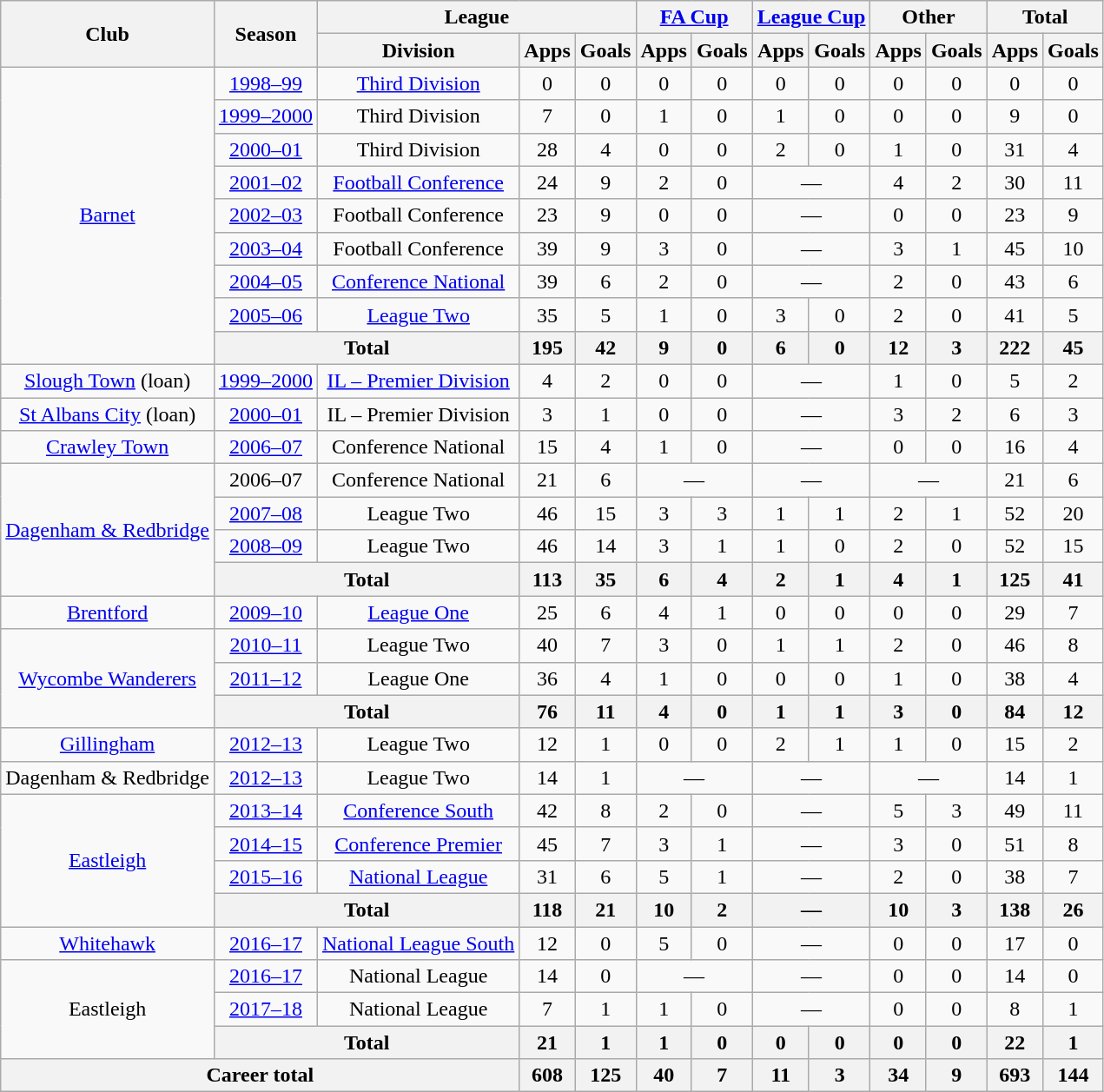<table class="wikitable" style="text-align: center">
<tr>
<th rowspan="2">Club</th>
<th rowspan="2">Season</th>
<th colspan="3">League</th>
<th colspan="2"><a href='#'>FA Cup</a></th>
<th colspan="2"><a href='#'>League Cup</a></th>
<th colspan="2">Other</th>
<th colspan="2">Total</th>
</tr>
<tr>
<th>Division</th>
<th>Apps</th>
<th>Goals</th>
<th>Apps</th>
<th>Goals</th>
<th>Apps</th>
<th>Goals</th>
<th>Apps</th>
<th>Goals</th>
<th>Apps</th>
<th>Goals</th>
</tr>
<tr>
<td rowspan="9"><a href='#'>Barnet</a></td>
<td><a href='#'>1998–99</a></td>
<td><a href='#'>Third Division</a></td>
<td>0</td>
<td>0</td>
<td>0</td>
<td>0</td>
<td>0</td>
<td>0</td>
<td>0</td>
<td>0</td>
<td>0</td>
<td>0</td>
</tr>
<tr>
<td><a href='#'>1999–2000</a></td>
<td>Third Division</td>
<td>7</td>
<td>0</td>
<td>1</td>
<td>0</td>
<td>1</td>
<td>0</td>
<td>0</td>
<td>0</td>
<td>9</td>
<td>0</td>
</tr>
<tr>
<td><a href='#'>2000–01</a></td>
<td>Third Division</td>
<td>28</td>
<td>4</td>
<td>0</td>
<td>0</td>
<td>2</td>
<td>0</td>
<td>1</td>
<td>0</td>
<td>31</td>
<td>4</td>
</tr>
<tr>
<td><a href='#'>2001–02</a></td>
<td><a href='#'>Football Conference</a></td>
<td>24</td>
<td>9</td>
<td>2</td>
<td>0</td>
<td colspan="2">—</td>
<td>4</td>
<td>2</td>
<td>30</td>
<td>11</td>
</tr>
<tr>
<td><a href='#'>2002–03</a></td>
<td>Football Conference</td>
<td>23</td>
<td>9</td>
<td>0</td>
<td>0</td>
<td colspan="2">—</td>
<td>0</td>
<td>0</td>
<td>23</td>
<td>9</td>
</tr>
<tr>
<td><a href='#'>2003–04</a></td>
<td>Football Conference</td>
<td>39</td>
<td>9</td>
<td>3</td>
<td>0</td>
<td colspan="2">—</td>
<td>3</td>
<td>1</td>
<td>45</td>
<td>10</td>
</tr>
<tr>
<td><a href='#'>2004–05</a></td>
<td><a href='#'>Conference National</a></td>
<td>39</td>
<td>6</td>
<td>2</td>
<td>0</td>
<td colspan="2">—</td>
<td>2</td>
<td>0</td>
<td>43</td>
<td>6</td>
</tr>
<tr>
<td><a href='#'>2005–06</a></td>
<td><a href='#'>League Two</a></td>
<td>35</td>
<td>5</td>
<td>1</td>
<td>0</td>
<td>3</td>
<td>0</td>
<td>2</td>
<td>0</td>
<td>41</td>
<td>5</td>
</tr>
<tr>
<th colspan="2">Total</th>
<th>195</th>
<th>42</th>
<th>9</th>
<th>0</th>
<th>6</th>
<th>0</th>
<th>12</th>
<th>3</th>
<th>222</th>
<th>45</th>
</tr>
<tr>
<td><a href='#'>Slough Town</a> (loan)</td>
<td><a href='#'>1999–2000</a></td>
<td><a href='#'>IL – Premier Division</a></td>
<td>4</td>
<td>2</td>
<td>0</td>
<td>0</td>
<td colspan="2">—</td>
<td>1</td>
<td>0</td>
<td>5</td>
<td>2</td>
</tr>
<tr>
<td><a href='#'>St Albans City</a> (loan)</td>
<td><a href='#'>2000–01</a></td>
<td>IL – Premier Division</td>
<td>3</td>
<td>1</td>
<td>0</td>
<td>0</td>
<td colspan="2">—</td>
<td>3</td>
<td>2</td>
<td>6</td>
<td>3</td>
</tr>
<tr>
<td><a href='#'>Crawley Town</a></td>
<td><a href='#'>2006–07</a></td>
<td>Conference National</td>
<td>15</td>
<td>4</td>
<td>1</td>
<td>0</td>
<td colspan="2">—</td>
<td>0</td>
<td>0</td>
<td>16</td>
<td>4</td>
</tr>
<tr>
<td rowspan="4"><a href='#'>Dagenham & Redbridge</a></td>
<td>2006–07</td>
<td>Conference National</td>
<td>21</td>
<td>6</td>
<td colspan="2">—</td>
<td colspan="2">—</td>
<td colspan="2">—</td>
<td>21</td>
<td>6</td>
</tr>
<tr>
<td><a href='#'>2007–08</a></td>
<td>League Two</td>
<td>46</td>
<td>15</td>
<td>3</td>
<td>3</td>
<td>1</td>
<td>1</td>
<td>2</td>
<td>1</td>
<td>52</td>
<td>20</td>
</tr>
<tr>
<td><a href='#'>2008–09</a></td>
<td>League Two</td>
<td>46</td>
<td>14</td>
<td>3</td>
<td>1</td>
<td>1</td>
<td>0</td>
<td>2</td>
<td>0</td>
<td>52</td>
<td>15</td>
</tr>
<tr>
<th colspan="2">Total</th>
<th>113</th>
<th>35</th>
<th>6</th>
<th>4</th>
<th>2</th>
<th>1</th>
<th>4</th>
<th>1</th>
<th>125</th>
<th>41</th>
</tr>
<tr>
<td><a href='#'>Brentford</a></td>
<td><a href='#'>2009–10</a></td>
<td><a href='#'>League One</a></td>
<td>25</td>
<td>6</td>
<td>4</td>
<td>1</td>
<td>0</td>
<td>0</td>
<td>0</td>
<td>0</td>
<td>29</td>
<td>7</td>
</tr>
<tr>
<td rowspan="3"><a href='#'>Wycombe Wanderers</a></td>
<td><a href='#'>2010–11</a></td>
<td>League Two</td>
<td>40</td>
<td>7</td>
<td>3</td>
<td>0</td>
<td>1</td>
<td>1</td>
<td>2</td>
<td>0</td>
<td>46</td>
<td>8</td>
</tr>
<tr>
<td><a href='#'>2011–12</a></td>
<td>League One</td>
<td>36</td>
<td>4</td>
<td>1</td>
<td>0</td>
<td>0</td>
<td>0</td>
<td>1</td>
<td>0</td>
<td>38</td>
<td>4</td>
</tr>
<tr>
<th colspan="2">Total</th>
<th>76</th>
<th>11</th>
<th>4</th>
<th>0</th>
<th>1</th>
<th>1</th>
<th>3</th>
<th>0</th>
<th>84</th>
<th>12</th>
</tr>
<tr>
<td><a href='#'>Gillingham</a></td>
<td><a href='#'>2012–13</a></td>
<td>League Two</td>
<td>12</td>
<td>1</td>
<td>0</td>
<td>0</td>
<td>2</td>
<td>1</td>
<td>1</td>
<td>0</td>
<td>15</td>
<td>2</td>
</tr>
<tr>
<td>Dagenham & Redbridge</td>
<td><a href='#'>2012–13</a></td>
<td>League Two</td>
<td>14</td>
<td>1</td>
<td colspan="2">—</td>
<td colspan="2">—</td>
<td colspan="2">—</td>
<td>14</td>
<td>1</td>
</tr>
<tr>
<td rowspan="4"><a href='#'>Eastleigh</a></td>
<td><a href='#'>2013–14</a></td>
<td><a href='#'>Conference South</a></td>
<td>42</td>
<td>8</td>
<td>2</td>
<td>0</td>
<td colspan="2">—</td>
<td>5</td>
<td>3</td>
<td>49</td>
<td>11</td>
</tr>
<tr>
<td><a href='#'>2014–15</a></td>
<td><a href='#'>Conference Premier</a></td>
<td>45</td>
<td>7</td>
<td>3</td>
<td>1</td>
<td colspan="2">—</td>
<td>3</td>
<td>0</td>
<td>51</td>
<td>8</td>
</tr>
<tr>
<td><a href='#'>2015–16</a></td>
<td><a href='#'>National League</a></td>
<td>31</td>
<td>6</td>
<td>5</td>
<td>1</td>
<td colspan="2">—</td>
<td>2</td>
<td>0</td>
<td>38</td>
<td>7</td>
</tr>
<tr>
<th colspan="2">Total</th>
<th>118</th>
<th>21</th>
<th>10</th>
<th>2</th>
<th colspan="2">—</th>
<th>10</th>
<th>3</th>
<th>138</th>
<th>26</th>
</tr>
<tr>
<td><a href='#'>Whitehawk</a></td>
<td><a href='#'>2016–17</a></td>
<td><a href='#'>National League South</a></td>
<td>12</td>
<td>0</td>
<td>5</td>
<td>0</td>
<td colspan="2">—</td>
<td>0</td>
<td>0</td>
<td>17</td>
<td>0</td>
</tr>
<tr>
<td rowspan="3">Eastleigh</td>
<td><a href='#'>2016–17</a></td>
<td>National League</td>
<td>14</td>
<td>0</td>
<td colspan="2">—</td>
<td colspan="2">—</td>
<td>0</td>
<td>0</td>
<td>14</td>
<td>0</td>
</tr>
<tr>
<td><a href='#'>2017–18</a></td>
<td>National League</td>
<td>7</td>
<td>1</td>
<td>1</td>
<td>0</td>
<td colspan="2">—</td>
<td>0</td>
<td>0</td>
<td>8</td>
<td>1</td>
</tr>
<tr>
<th colspan="2">Total</th>
<th>21</th>
<th>1</th>
<th>1</th>
<th>0</th>
<th>0</th>
<th>0</th>
<th>0</th>
<th>0</th>
<th>22</th>
<th>1</th>
</tr>
<tr>
<th colspan="3">Career total</th>
<th>608</th>
<th>125</th>
<th>40</th>
<th>7</th>
<th>11</th>
<th>3</th>
<th>34</th>
<th>9</th>
<th>693</th>
<th>144</th>
</tr>
</table>
